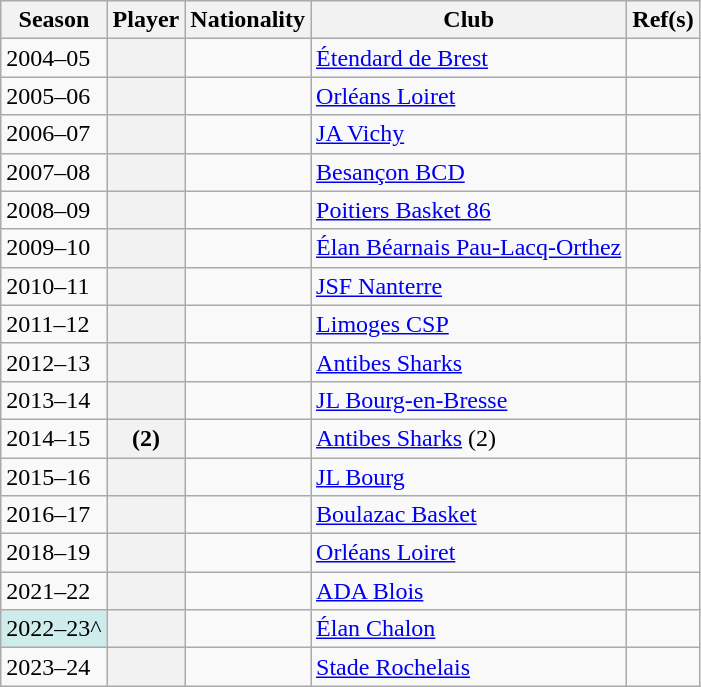<table class="wikitable sortable plainrowheaders">
<tr>
<th scope="col">Season</th>
<th scope="col">Player</th>
<th scope="col">Nationality</th>
<th scope="col">Club</th>
<th scope="col" class="unsortable">Ref(s)</th>
</tr>
<tr>
<td>2004–05</td>
<th scope="row"></th>
<td></td>
<td><a href='#'>Étendard de Brest</a></td>
<td style="text-align:center;"></td>
</tr>
<tr>
<td>2005–06</td>
<th scope="row"></th>
<td></td>
<td><a href='#'>Orléans Loiret</a></td>
<td style="text-align:center;"></td>
</tr>
<tr>
<td>2006–07</td>
<th scope="row"></th>
<td></td>
<td><a href='#'>JA Vichy</a></td>
<td style="text-align:center;"></td>
</tr>
<tr>
<td>2007–08</td>
<th scope="row"></th>
<td></td>
<td><a href='#'>Besançon BCD</a></td>
<td style="text-align:center;"></td>
</tr>
<tr>
<td>2008–09</td>
<th scope="row"></th>
<td></td>
<td><a href='#'>Poitiers Basket 86</a></td>
<td style="text-align:center;"></td>
</tr>
<tr>
<td>2009–10</td>
<th scope="row"></th>
<td></td>
<td><a href='#'>Élan Béarnais Pau-Lacq-Orthez</a></td>
<td style="text-align:center;"></td>
</tr>
<tr>
<td>2010–11</td>
<th scope="row"></th>
<td></td>
<td><a href='#'>JSF Nanterre</a></td>
<td style="text-align:center;"></td>
</tr>
<tr>
<td>2011–12</td>
<th scope="row"></th>
<td></td>
<td><a href='#'>Limoges CSP</a></td>
<td style="text-align:center;"></td>
</tr>
<tr>
<td>2012–13</td>
<th scope="row"></th>
<td></td>
<td><a href='#'>Antibes Sharks</a></td>
<td style="text-align:center;"></td>
</tr>
<tr>
<td>2013–14</td>
<th scope="row"></th>
<td></td>
<td><a href='#'>JL Bourg-en-Bresse</a></td>
<td style="text-align:center;"></td>
</tr>
<tr>
<td>2014–15</td>
<th scope="row"> (2)</th>
<td></td>
<td><a href='#'>Antibes Sharks</a> (2)</td>
<td style="text-align:center;"></td>
</tr>
<tr>
<td>2015–16</td>
<th scope="row"></th>
<td></td>
<td><a href='#'>JL Bourg</a></td>
<td style="text-align:center;"></td>
</tr>
<tr>
<td>2016–17</td>
<th scope="row"></th>
<td></td>
<td><a href='#'>Boulazac Basket</a></td>
<td style="text-align:center;"></td>
</tr>
<tr>
<td>2018–19</td>
<th scope="row"></th>
<td></td>
<td><a href='#'>Orléans Loiret</a></td>
<td style="text-align:center;"></td>
</tr>
<tr>
<td>2021–22</td>
<th scope="row"></th>
<td></td>
<td><a href='#'>ADA Blois</a></td>
<td align=center></td>
</tr>
<tr>
<td style="background-color:#CFECEC;">2022–23^</td>
<th scope="row"></th>
<td></td>
<td><a href='#'>Élan Chalon</a></td>
<td align=center></td>
</tr>
<tr>
<td>2023–24</td>
<th scope="row"></th>
<td></td>
<td><a href='#'>Stade Rochelais</a></td>
<td align=center></td>
</tr>
</table>
